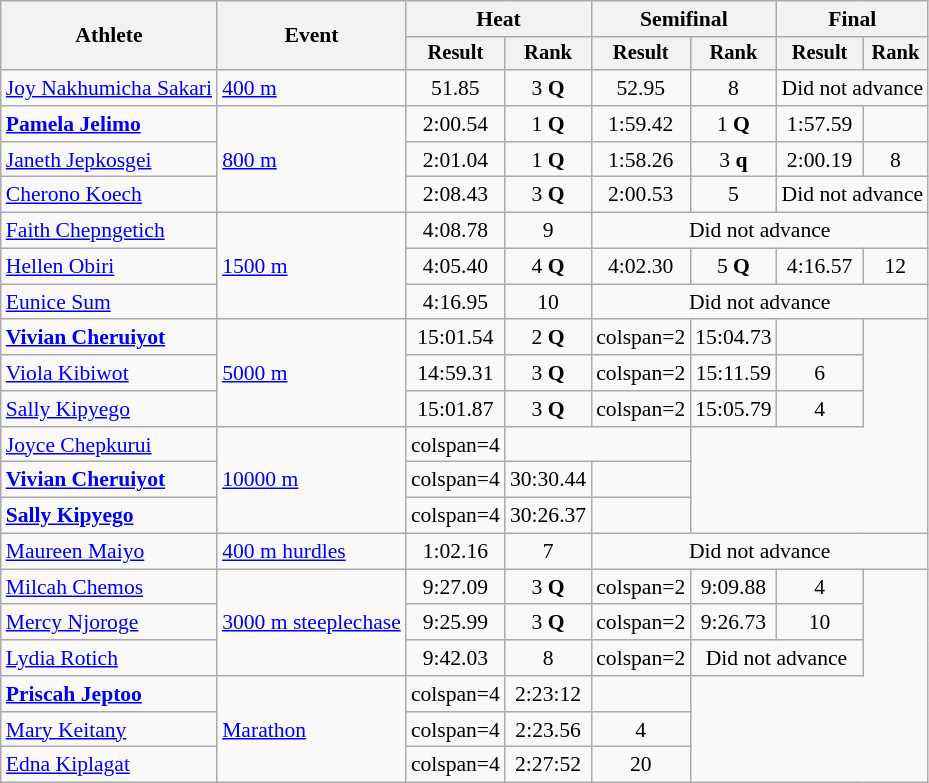<table class="wikitable" style="font-size:90%">
<tr>
<th rowspan="2">Athlete</th>
<th rowspan="2">Event</th>
<th colspan="2">Heat</th>
<th colspan="2">Semifinal</th>
<th colspan="2">Final</th>
</tr>
<tr style="font-size:95%">
<th>Result</th>
<th>Rank</th>
<th>Result</th>
<th>Rank</th>
<th>Result</th>
<th>Rank</th>
</tr>
<tr align=center>
<td align=left><a href='#'>Joy Nakhumicha Sakari</a></td>
<td align=left><a href='#'>400 m</a></td>
<td>51.85</td>
<td>3 <strong>Q</strong></td>
<td>52.95</td>
<td>8</td>
<td colspan=2>Did not advance</td>
</tr>
<tr align=center>
<td align=left><strong><a href='#'>Pamela Jelimo</a></strong></td>
<td align=left rowspan=3><a href='#'>800 m</a></td>
<td>2:00.54</td>
<td>1 <strong>Q</strong></td>
<td>1:59.42</td>
<td>1 <strong>Q</strong></td>
<td>1:57.59</td>
<td></td>
</tr>
<tr align=center>
<td align=left><a href='#'>Janeth Jepkosgei</a></td>
<td>2:01.04</td>
<td>1 <strong>Q</strong></td>
<td>1:58.26</td>
<td>3 <strong>q</strong></td>
<td>2:00.19</td>
<td>8</td>
</tr>
<tr align=center>
<td align=left><a href='#'>Cherono Koech</a></td>
<td>2:08.43</td>
<td>3 <strong>Q</strong></td>
<td>2:00.53</td>
<td>5</td>
<td colspan=2>Did not advance</td>
</tr>
<tr align=center>
<td align=left><a href='#'>Faith Chepngetich</a></td>
<td align=left rowspan=3><a href='#'>1500 m</a></td>
<td>4:08.78</td>
<td>9</td>
<td colspan=4>Did not advance</td>
</tr>
<tr align=center>
<td align=left><a href='#'>Hellen Obiri</a></td>
<td>4:05.40</td>
<td>4 <strong>Q</strong></td>
<td>4:02.30</td>
<td>5 <strong>Q</strong></td>
<td>4:16.57</td>
<td>12</td>
</tr>
<tr align=center>
<td align=left><a href='#'>Eunice Sum</a></td>
<td>4:16.95</td>
<td>10</td>
<td colspan=4>Did not advance</td>
</tr>
<tr align=center>
<td align=left><strong><a href='#'>Vivian Cheruiyot</a></strong></td>
<td align=left rowspan=3><a href='#'>5000 m</a></td>
<td>15:01.54</td>
<td>2 <strong>Q</strong></td>
<td>colspan=2 </td>
<td>15:04.73</td>
<td></td>
</tr>
<tr align=center>
<td align=left><a href='#'>Viola Kibiwot</a></td>
<td>14:59.31</td>
<td>3 <strong>Q</strong></td>
<td>colspan=2 </td>
<td>15:11.59</td>
<td>6</td>
</tr>
<tr align=center>
<td align=left><a href='#'>Sally Kipyego</a></td>
<td>15:01.87</td>
<td>3 <strong>Q</strong></td>
<td>colspan=2 </td>
<td>15:05.79</td>
<td>4</td>
</tr>
<tr align=center>
<td align=left><a href='#'>Joyce Chepkurui</a></td>
<td align=left rowspan=3><a href='#'>10000 m</a></td>
<td>colspan=4 </td>
<td colspan=2></td>
</tr>
<tr align=center>
<td align=left><strong><a href='#'>Vivian Cheruiyot</a></strong></td>
<td>colspan=4 </td>
<td>30:30.44</td>
<td></td>
</tr>
<tr align=center>
<td align=left><strong><a href='#'>Sally Kipyego</a></strong></td>
<td>colspan=4 </td>
<td>30:26.37</td>
<td></td>
</tr>
<tr align=center>
<td align=left><a href='#'>Maureen Maiyo</a></td>
<td align=left><a href='#'>400 m hurdles</a></td>
<td>1:02.16</td>
<td>7</td>
<td colspan=4>Did not advance</td>
</tr>
<tr align=center>
<td align=left><a href='#'>Milcah Chemos</a></td>
<td align=left rowspan=3><a href='#'>3000 m steeplechase</a></td>
<td>9:27.09</td>
<td>3 <strong>Q</strong></td>
<td>colspan=2 </td>
<td>9:09.88</td>
<td>4</td>
</tr>
<tr align=center>
<td align=left><a href='#'>Mercy Njoroge</a></td>
<td>9:25.99</td>
<td>3 <strong>Q</strong></td>
<td>colspan=2 </td>
<td>9:26.73</td>
<td>10</td>
</tr>
<tr align=center>
<td align=left><a href='#'>Lydia Rotich</a></td>
<td>9:42.03</td>
<td>8</td>
<td>colspan=2 </td>
<td colspan=2>Did not advance</td>
</tr>
<tr align=center>
<td align=left><strong><a href='#'>Priscah Jeptoo</a></strong></td>
<td align=left rowspan=3><a href='#'>Marathon</a></td>
<td>colspan=4 </td>
<td>2:23:12</td>
<td></td>
</tr>
<tr align=center>
<td align=left><a href='#'>Mary Keitany</a></td>
<td>colspan=4 </td>
<td>2:23.56</td>
<td>4</td>
</tr>
<tr align=center>
<td align=left><a href='#'>Edna Kiplagat</a></td>
<td>colspan=4 </td>
<td>2:27:52</td>
<td>20</td>
</tr>
</table>
